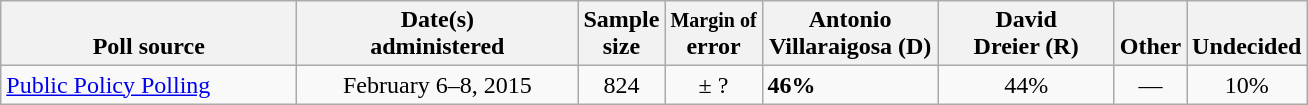<table class="wikitable">
<tr valign= bottom>
<th style="width:190px;">Poll source</th>
<th style="width:180px;">Date(s)<br>administered</th>
<th class=small>Sample<br>size</th>
<th class=small><small>Margin of</small><br>error</th>
<th style="width:110px;">Antonio<br>Villaraigosa (D)</th>
<th style="width:110px;">David<br>Dreier (R)</th>
<th>Other</th>
<th>Undecided</th>
</tr>
<tr>
<td><a href='#'>Public Policy Polling</a></td>
<td align=center>February 6–8, 2015</td>
<td align=center>824</td>
<td align=center>± ?</td>
<td><strong>46%</strong></td>
<td align=center>44%</td>
<td align=center>—</td>
<td align=center>10%</td>
</tr>
</table>
